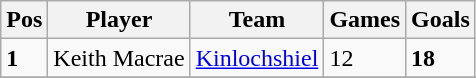<table class="wikitable sortable">
<tr>
<th>Pos</th>
<th>Player</th>
<th>Team</th>
<th>Games</th>
<th>Goals</th>
</tr>
<tr>
<td rowspan="1"><strong>1</strong></td>
<td>Keith Macrae</td>
<td><a href='#'>Kinlochshiel</a></td>
<td>12</td>
<td><strong>18</strong></td>
</tr>
<tr>
</tr>
</table>
